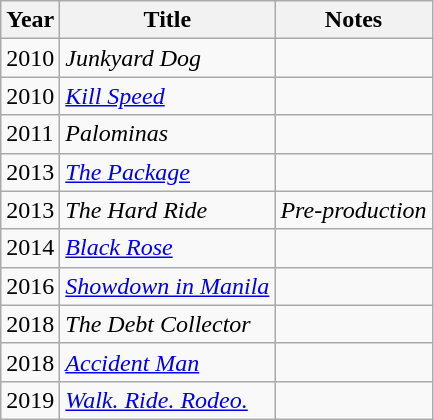<table class="wikitable sortable">
<tr>
<th>Year</th>
<th>Title</th>
<th>Notes</th>
</tr>
<tr>
<td>2010</td>
<td><em>Junkyard Dog</em></td>
<td></td>
</tr>
<tr>
<td>2010</td>
<td><em><a href='#'>Kill Speed</a></em></td>
<td></td>
</tr>
<tr>
<td>2011</td>
<td><em>Palominas</em></td>
<td></td>
</tr>
<tr>
<td>2013</td>
<td><em><a href='#'>The Package</a></em></td>
<td></td>
</tr>
<tr>
<td>2013</td>
<td><em>The Hard Ride</em></td>
<td><em>Pre-production</em></td>
</tr>
<tr>
<td>2014</td>
<td><em><a href='#'>Black Rose</a></em></td>
<td></td>
</tr>
<tr>
<td>2016</td>
<td><em><a href='#'>Showdown in Manila</a></em></td>
<td></td>
</tr>
<tr>
<td>2018</td>
<td><em>The Debt Collector</em></td>
<td></td>
</tr>
<tr>
<td>2018</td>
<td><em><a href='#'>Accident Man</a></em></td>
<td></td>
</tr>
<tr>
<td>2019</td>
<td><em><a href='#'>Walk. Ride. Rodeo.</a></td>
<td></td>
</tr>
</table>
